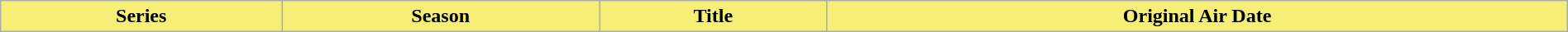<table class="wikitable plainrowheaders" style="width:100%">
<tr>
<th style="background-color: #F5EF78">Series</th>
<th style="background-color: #F5EF78">Season</th>
<th style="background-color: #F5EF78">Title</th>
<th style="background-color: #F5EF78">Original Air Date<br> 
 
 
 



 
 
 
 

 
 

 
 
 
 
 
 
 
</th>
</tr>
</table>
